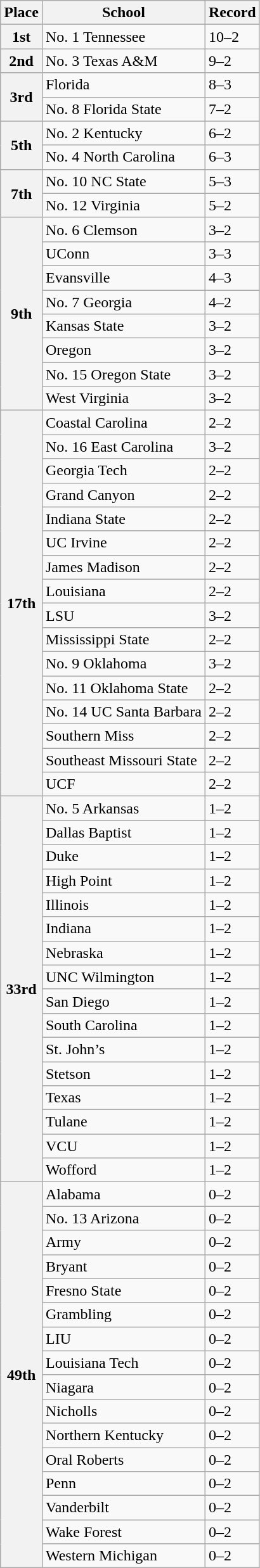<table class="wikitable plainrowheaders">
<tr>
<th scope="col">Place</th>
<th scope="col">School</th>
<th scope="col">Record</th>
</tr>
<tr>
<th scope="row" style="text-align:center;">1st</th>
<td>No. 1 Tennessee</td>
<td>10–2</td>
</tr>
<tr>
<th scope="row" style="text-align:center;">2nd</th>
<td>No. 3 Texas A&M</td>
<td>9–2</td>
</tr>
<tr>
<th scope="row" rowspan="2" style="text-align:center;">3rd</th>
<td>Florida</td>
<td>8–3</td>
</tr>
<tr>
<td>No. 8 Florida State</td>
<td>7–2</td>
</tr>
<tr>
<th scope="row" rowspan="2" style="text-align:center;">5th</th>
<td>No. 2 Kentucky</td>
<td>6–2</td>
</tr>
<tr>
<td>No. 4 North Carolina</td>
<td>6–3</td>
</tr>
<tr>
<th scope="row" rowspan="2" style="text-align:center;">7th</th>
<td>No. 10 NC State</td>
<td>5–3</td>
</tr>
<tr>
<td>No. 12 Virginia</td>
<td>5–2</td>
</tr>
<tr>
<th scope="row" rowspan="8" style="text-align:center;">9th </th>
<td>No. 6 Clemson</td>
<td>3–2</td>
</tr>
<tr>
<td>UConn</td>
<td>3–3</td>
</tr>
<tr>
<td>Evansville</td>
<td>4–3</td>
</tr>
<tr>
<td>No. 7 Georgia</td>
<td>4–2</td>
</tr>
<tr>
<td>Kansas State</td>
<td>3–2</td>
</tr>
<tr>
<td>Oregon</td>
<td>3–2</td>
</tr>
<tr>
<td>No. 15 Oregon State</td>
<td>3–2</td>
</tr>
<tr>
<td>West Virginia</td>
<td>3–2</td>
</tr>
<tr>
<th scope="row" rowspan="16" style="text-align:center;">17th </th>
<td>Coastal Carolina</td>
<td>2–2</td>
</tr>
<tr>
<td>No. 16 East Carolina</td>
<td>3–2</td>
</tr>
<tr>
<td>Georgia Tech</td>
<td>2–2</td>
</tr>
<tr>
<td>Grand Canyon</td>
<td>2–2</td>
</tr>
<tr>
<td>Indiana State</td>
<td>2–2</td>
</tr>
<tr>
<td>UC Irvine</td>
<td>2–2</td>
</tr>
<tr>
<td>James Madison</td>
<td>2–2</td>
</tr>
<tr>
<td>Louisiana</td>
<td>2–2</td>
</tr>
<tr>
<td>LSU</td>
<td>3–2</td>
</tr>
<tr>
<td>Mississippi State</td>
<td>2–2</td>
</tr>
<tr>
<td>No. 9 Oklahoma</td>
<td>3–2</td>
</tr>
<tr>
<td>No. 11 Oklahoma State</td>
<td>2–2</td>
</tr>
<tr>
<td>No. 14 UC Santa Barbara</td>
<td>2–2</td>
</tr>
<tr>
<td>Southern Miss</td>
<td>2–2</td>
</tr>
<tr>
<td>Southeast Missouri State</td>
<td>2–2</td>
</tr>
<tr>
<td>UCF</td>
<td>2–2</td>
</tr>
<tr>
<th scope="row" rowspan="16" style="text-align:center;">33rd</th>
<td>No. 5 Arkansas</td>
<td>1–2</td>
</tr>
<tr>
<td>Dallas Baptist</td>
<td>1–2</td>
</tr>
<tr>
<td>Duke</td>
<td>1–2</td>
</tr>
<tr>
<td>High Point</td>
<td>1–2</td>
</tr>
<tr>
<td>Illinois</td>
<td>1–2</td>
</tr>
<tr>
<td>Indiana</td>
<td>1–2</td>
</tr>
<tr>
<td>Nebraska</td>
<td>1–2</td>
</tr>
<tr>
<td>UNC Wilmington</td>
<td>1–2</td>
</tr>
<tr>
<td>San Diego</td>
<td>1–2</td>
</tr>
<tr>
<td>South Carolina</td>
<td>1–2</td>
</tr>
<tr>
<td>St. John’s</td>
<td>1–2</td>
</tr>
<tr>
<td>Stetson</td>
<td>1–2</td>
</tr>
<tr>
<td>Texas</td>
<td>1–2</td>
</tr>
<tr>
<td>Tulane</td>
<td>1–2</td>
</tr>
<tr>
<td>VCU</td>
<td>1–2</td>
</tr>
<tr>
<td>Wofford</td>
<td>1–2</td>
</tr>
<tr>
<th scope="row" rowspan="16" style="text-align:center;">49th</th>
<td>Alabama</td>
<td>0–2</td>
</tr>
<tr>
<td>No. 13 Arizona</td>
<td>0–2</td>
</tr>
<tr>
<td>Army</td>
<td>0–2</td>
</tr>
<tr>
<td>Bryant</td>
<td>0–2</td>
</tr>
<tr>
<td>Fresno State</td>
<td>0–2</td>
</tr>
<tr>
<td>Grambling</td>
<td>0–2</td>
</tr>
<tr>
<td>LIU</td>
<td>0–2</td>
</tr>
<tr>
<td>Louisiana Tech</td>
<td>0–2</td>
</tr>
<tr>
<td>Niagara</td>
<td>0–2</td>
</tr>
<tr>
<td>Nicholls</td>
<td>0–2</td>
</tr>
<tr>
<td>Northern Kentucky</td>
<td>0–2</td>
</tr>
<tr>
<td>Oral Roberts</td>
<td>0–2</td>
</tr>
<tr>
<td>Penn</td>
<td>0–2</td>
</tr>
<tr>
<td>Vanderbilt</td>
<td>0–2</td>
</tr>
<tr>
<td>Wake Forest</td>
<td>0–2</td>
</tr>
<tr>
<td>Western Michigan</td>
<td>0–2</td>
</tr>
</table>
